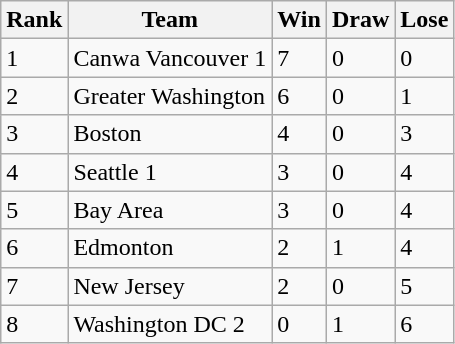<table class="wikitable">
<tr>
<th>Rank</th>
<th>Team</th>
<th>Win</th>
<th>Draw</th>
<th>Lose</th>
</tr>
<tr>
<td>1</td>
<td>Canwa Vancouver 1</td>
<td>7</td>
<td>0</td>
<td>0</td>
</tr>
<tr>
<td>2</td>
<td>Greater Washington</td>
<td>6</td>
<td>0</td>
<td>1</td>
</tr>
<tr>
<td>3</td>
<td>Boston</td>
<td>4</td>
<td>0</td>
<td>3</td>
</tr>
<tr>
<td>4</td>
<td>Seattle 1</td>
<td>3</td>
<td>0</td>
<td>4</td>
</tr>
<tr>
<td>5</td>
<td>Bay Area</td>
<td>3</td>
<td>0</td>
<td>4</td>
</tr>
<tr>
<td>6</td>
<td>Edmonton</td>
<td>2</td>
<td>1</td>
<td>4</td>
</tr>
<tr>
<td>7</td>
<td>New Jersey</td>
<td>2</td>
<td>0</td>
<td>5</td>
</tr>
<tr>
<td>8</td>
<td>Washington DC 2</td>
<td>0</td>
<td>1</td>
<td>6</td>
</tr>
</table>
